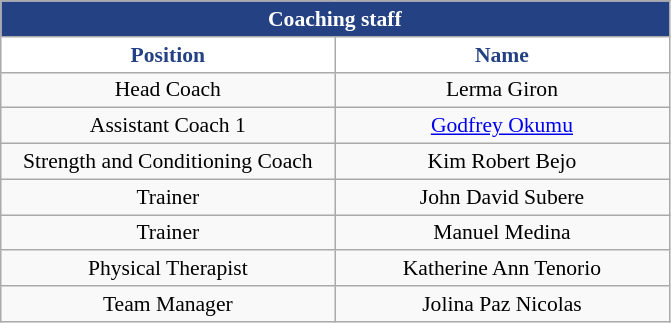<table class="wikitable sortable" style="font-size:90%; text-align:center;">
<tr>
<th colspan="5" style= "background:#244183; color:white; text-align: center">Coaching staff</th>
</tr>
<tr align=center>
<th style="width:15em; background:white; color:#244183;">Position</th>
<th style="width:15em; background:white; color:#244183;">Name</th>
</tr>
<tr>
<td>Head Coach</td>
<td> Lerma Giron</td>
</tr>
<tr>
<td>Assistant Coach 1</td>
<td> <a href='#'>Godfrey Okumu</a></td>
</tr>
<tr>
<td>Strength and Conditioning Coach</td>
<td> Kim Robert Bejo</td>
</tr>
<tr>
<td>Trainer</td>
<td>  John David Subere</td>
</tr>
<tr>
<td>Trainer</td>
<td> Manuel Medina</td>
</tr>
<tr>
<td>Physical Therapist</td>
<td> Katherine Ann Tenorio</td>
</tr>
<tr>
<td>Team Manager</td>
<td> Jolina Paz Nicolas</td>
</tr>
</table>
